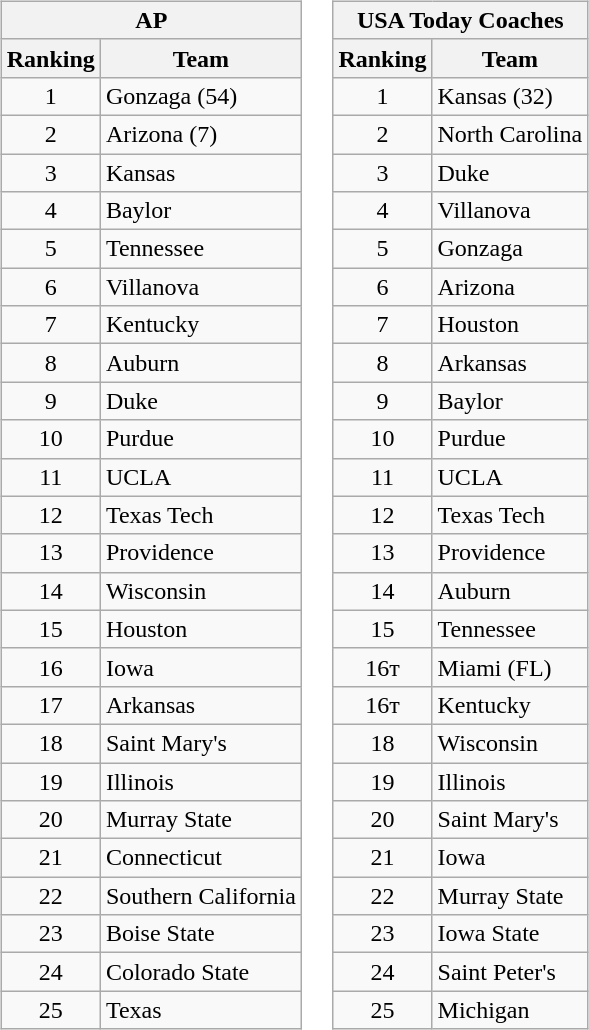<table>
<tr style="vertical-align:top;">
<td><br><table class="wikitable" style="text-align:center;">
<tr>
<th colspan=2>AP</th>
</tr>
<tr>
<th>Ranking</th>
<th>Team</th>
</tr>
<tr>
<td>1</td>
<td align=left>Gonzaga (54)</td>
</tr>
<tr>
<td>2</td>
<td align=left>Arizona (7)</td>
</tr>
<tr>
<td>3</td>
<td align=left>Kansas</td>
</tr>
<tr>
<td>4</td>
<td align=left>Baylor</td>
</tr>
<tr>
<td>5</td>
<td align=left>Tennessee</td>
</tr>
<tr>
<td>6</td>
<td align=left>Villanova</td>
</tr>
<tr>
<td>7</td>
<td align=left>Kentucky</td>
</tr>
<tr>
<td>8</td>
<td align=left>Auburn</td>
</tr>
<tr>
<td>9</td>
<td align=left>Duke</td>
</tr>
<tr>
<td>10</td>
<td align=left>Purdue</td>
</tr>
<tr>
<td>11</td>
<td align=left>UCLA</td>
</tr>
<tr>
<td>12</td>
<td align=left>Texas Tech</td>
</tr>
<tr>
<td>13</td>
<td align=left>Providence</td>
</tr>
<tr>
<td>14</td>
<td align=left>Wisconsin</td>
</tr>
<tr>
<td>15</td>
<td align=left>Houston</td>
</tr>
<tr>
<td>16</td>
<td align=left>Iowa</td>
</tr>
<tr>
<td>17</td>
<td align=left>Arkansas</td>
</tr>
<tr>
<td>18</td>
<td align=left>Saint Mary's</td>
</tr>
<tr>
<td>19</td>
<td align=left>Illinois</td>
</tr>
<tr>
<td>20</td>
<td align=left>Murray State</td>
</tr>
<tr>
<td>21</td>
<td align=left>Connecticut</td>
</tr>
<tr>
<td>22</td>
<td align=left>Southern California</td>
</tr>
<tr>
<td>23</td>
<td align=left>Boise State</td>
</tr>
<tr>
<td>24</td>
<td align=left>Colorado State</td>
</tr>
<tr>
<td>25</td>
<td align=left>Texas</td>
</tr>
</table>
</td>
<td><br><table class="wikitable" style="text-align:center;">
<tr>
<th colspan=2>USA Today Coaches</th>
</tr>
<tr>
<th>Ranking</th>
<th>Team</th>
</tr>
<tr>
<td>1</td>
<td align=left>Kansas (32)</td>
</tr>
<tr>
<td>2</td>
<td align=left>North Carolina</td>
</tr>
<tr>
<td>3</td>
<td align=left>Duke</td>
</tr>
<tr>
<td>4</td>
<td align=left>Villanova</td>
</tr>
<tr>
<td>5</td>
<td align=left>Gonzaga</td>
</tr>
<tr>
<td>6</td>
<td align=left>Arizona</td>
</tr>
<tr>
<td>7</td>
<td align=left>Houston</td>
</tr>
<tr>
<td>8</td>
<td align=left>Arkansas</td>
</tr>
<tr>
<td>9</td>
<td align=left>Baylor</td>
</tr>
<tr>
<td>10</td>
<td align=left>Purdue</td>
</tr>
<tr>
<td>11</td>
<td align=left>UCLA</td>
</tr>
<tr>
<td>12</td>
<td align=left>Texas Tech</td>
</tr>
<tr>
<td>13</td>
<td align=left>Providence</td>
</tr>
<tr>
<td>14</td>
<td align=left>Auburn</td>
</tr>
<tr>
<td>15</td>
<td align=left>Tennessee</td>
</tr>
<tr>
<td>16т</td>
<td align=left>Miami (FL)</td>
</tr>
<tr>
<td>16т</td>
<td align=left>Kentucky</td>
</tr>
<tr>
<td>18</td>
<td align=left>Wisconsin</td>
</tr>
<tr>
<td>19</td>
<td align=left>Illinois</td>
</tr>
<tr>
<td>20</td>
<td align=left>Saint Mary's</td>
</tr>
<tr>
<td>21</td>
<td align=left>Iowa</td>
</tr>
<tr>
<td>22</td>
<td align=left>Murray State</td>
</tr>
<tr>
<td>23</td>
<td align=left>Iowa State</td>
</tr>
<tr>
<td>24</td>
<td align=left>Saint Peter's</td>
</tr>
<tr>
<td>25</td>
<td align=left>Michigan</td>
</tr>
</table>
</td>
</tr>
</table>
